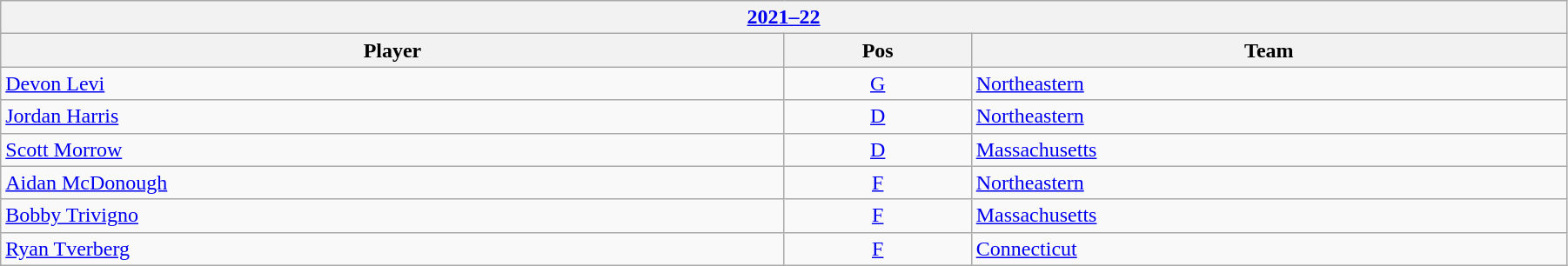<table class="wikitable" width=95%>
<tr>
<th colspan=3><a href='#'>2021–22</a></th>
</tr>
<tr>
<th>Player</th>
<th>Pos</th>
<th>Team</th>
</tr>
<tr>
<td><a href='#'>Devon Levi</a></td>
<td align=center><a href='#'>G</a></td>
<td><a href='#'>Northeastern</a></td>
</tr>
<tr>
<td><a href='#'>Jordan Harris</a></td>
<td align=center><a href='#'>D</a></td>
<td><a href='#'>Northeastern</a></td>
</tr>
<tr>
<td><a href='#'>Scott Morrow</a></td>
<td align=center><a href='#'>D</a></td>
<td><a href='#'>Massachusetts</a></td>
</tr>
<tr>
<td><a href='#'>Aidan McDonough</a></td>
<td align=center><a href='#'>F</a></td>
<td><a href='#'>Northeastern</a></td>
</tr>
<tr>
<td><a href='#'>Bobby Trivigno</a></td>
<td align=center><a href='#'>F</a></td>
<td><a href='#'>Massachusetts</a></td>
</tr>
<tr>
<td><a href='#'>Ryan Tverberg</a></td>
<td align=center><a href='#'>F</a></td>
<td><a href='#'>Connecticut</a></td>
</tr>
</table>
